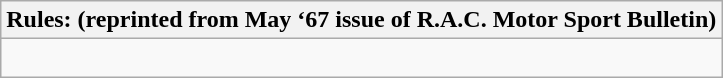<table class="wikitable collapsible collapsed">
<tr>
<th>Rules: (reprinted from May ‘67 issue of R.A.C. Motor Sport Bulletin)</th>
</tr>
<tr>
<td><br></td>
</tr>
</table>
